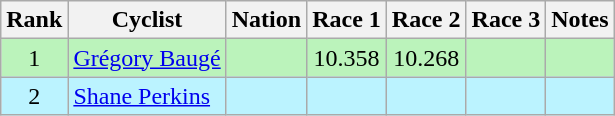<table class="wikitable sortable" style="text-align:center;">
<tr>
<th>Rank</th>
<th>Cyclist</th>
<th>Nation</th>
<th>Race 1</th>
<th>Race 2</th>
<th>Race 3</th>
<th>Notes</th>
</tr>
<tr bgcolor=bbf3bb>
<td>1</td>
<td align=left><a href='#'>Grégory Baugé</a></td>
<td align=left></td>
<td>10.358</td>
<td>10.268</td>
<td></td>
<td></td>
</tr>
<tr bgcolor=bbf3ff>
<td>2</td>
<td align=left><a href='#'>Shane Perkins</a></td>
<td align=left></td>
<td></td>
<td></td>
<td></td>
<td></td>
</tr>
</table>
